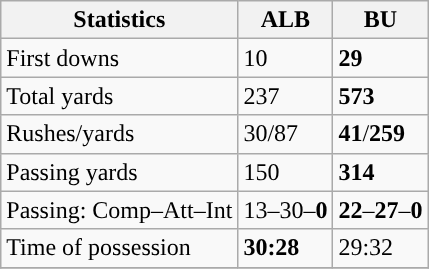<table class="wikitable" style="float: left;">
<tr>
<th>Statistics</th>
<th>ALB</th>
<th>BU</th>
</tr>
<tr>
<td>First downs</td>
<td>10</td>
<td><strong>29</strong></td>
</tr>
<tr>
<td>Total yards</td>
<td>237</td>
<td><strong>573</strong></td>
</tr>
<tr>
<td>Rushes/yards</td>
<td>30/87</td>
<td><strong>41</strong>/<strong>259</strong></td>
</tr>
<tr>
<td>Passing yards</td>
<td>150</td>
<td><strong>314</strong></td>
</tr>
<tr>
<td>Passing: Comp–Att–Int</td>
<td>13–30–<strong>0</strong></td>
<td><strong>22</strong>–<strong>27</strong>–<strong>0</strong></td>
</tr>
<tr>
<td>Time of possession</td>
<td><strong>30:28</strong></td>
<td>29:32</td>
</tr>
<tr>
</tr>
</table>
